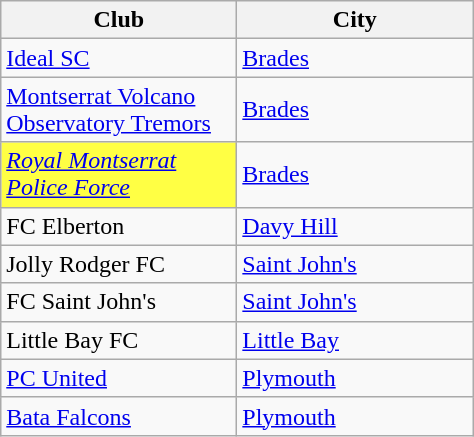<table class="wikitable">
<tr>
<th width="150px">Club</th>
<th width="150px">City</th>
</tr>
<tr>
<td><a href='#'>Ideal SC</a></td>
<td><a href='#'>Brades</a></td>
</tr>
<tr>
<td><a href='#'>Montserrat Volcano Observatory Tremors</a></td>
<td><a href='#'>Brades</a></td>
</tr>
<tr>
<td style="background:#FFFF44"><em><a href='#'>Royal Montserrat Police Force</a></em></td>
<td><a href='#'>Brades</a></td>
</tr>
<tr>
<td>FC Elberton</td>
<td><a href='#'>Davy Hill</a></td>
</tr>
<tr>
<td>Jolly Rodger FC</td>
<td><a href='#'>Saint John's</a></td>
</tr>
<tr>
<td>FC Saint John's</td>
<td><a href='#'>Saint John's</a></td>
</tr>
<tr>
<td>Little Bay FC</td>
<td><a href='#'>Little Bay</a></td>
</tr>
<tr>
<td><a href='#'>PC United</a></td>
<td><a href='#'>Plymouth</a></td>
</tr>
<tr>
<td><a href='#'>Bata Falcons</a></td>
<td><a href='#'>Plymouth</a></td>
</tr>
</table>
